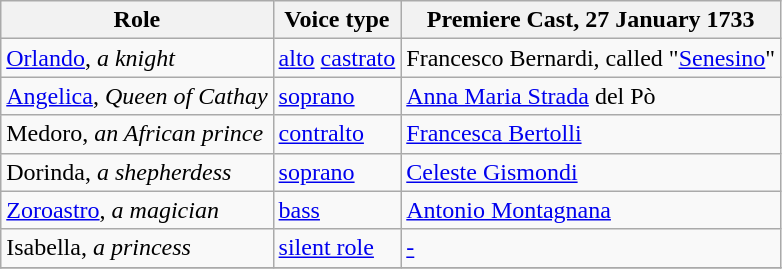<table class="wikitable">
<tr>
<th>Role</th>
<th>Voice type</th>
<th>Premiere Cast, 27 January 1733<br></th>
</tr>
<tr>
<td><a href='#'>Orlando</a>, <em>a knight </em></td>
<td><a href='#'>alto</a> <a href='#'>castrato</a></td>
<td>Francesco Bernardi, called "<a href='#'>Senesino</a>"</td>
</tr>
<tr>
<td><a href='#'>Angelica</a>, <em>Queen of Cathay</em></td>
<td><a href='#'>soprano</a></td>
<td><a href='#'>Anna Maria Strada</a> del Pò</td>
</tr>
<tr>
<td>Medoro, <em>an African prince</em></td>
<td><a href='#'>contralto</a></td>
<td><a href='#'>Francesca Bertolli</a></td>
</tr>
<tr>
<td>Dorinda, <em>a shepherdess</em></td>
<td><a href='#'>soprano</a></td>
<td><a href='#'>Celeste Gismondi</a></td>
</tr>
<tr>
<td><a href='#'>Zoroastro</a>, <em>a magician</em></td>
<td><a href='#'>bass</a></td>
<td><a href='#'>Antonio Montagnana</a></td>
</tr>
<tr>
<td>Isabella, <em>a princess</em></td>
<td><a href='#'>silent role </a></td>
<td><a href='#'>-</a></td>
</tr>
<tr>
</tr>
</table>
